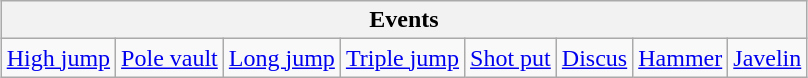<table class="wikitable" style="margin: 1em auto 1em auto">
<tr>
<th colspan=11>Events</th>
</tr>
<tr>
<td><a href='#'>High jump</a></td>
<td><a href='#'>Pole vault</a></td>
<td><a href='#'>Long jump</a></td>
<td><a href='#'>Triple jump</a></td>
<td><a href='#'>Shot put</a></td>
<td><a href='#'>Discus</a></td>
<td><a href='#'>Hammer</a></td>
<td><a href='#'>Javelin</a></td>
</tr>
</table>
